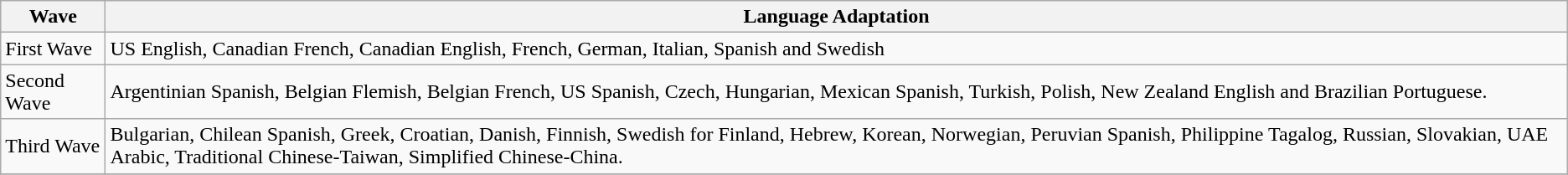<table class="wikitable">
<tr>
<th>Wave</th>
<th>Language Adaptation</th>
</tr>
<tr>
<td>First Wave</td>
<td>US English, Canadian French, Canadian English, French, German, Italian, Spanish and Swedish</td>
</tr>
<tr>
<td>Second Wave</td>
<td>Argentinian Spanish, Belgian Flemish, Belgian French, US Spanish, Czech, Hungarian, Mexican Spanish, Turkish, Polish, New Zealand English and Brazilian Portuguese.</td>
</tr>
<tr>
<td>Third Wave</td>
<td>Bulgarian, Chilean Spanish, Greek, Croatian, Danish, Finnish, Swedish for Finland, Hebrew, Korean, Norwegian, Peruvian Spanish, Philippine Tagalog, Russian, Slovakian, UAE Arabic, Traditional Chinese-Taiwan, Simplified Chinese-China.</td>
</tr>
<tr>
</tr>
</table>
